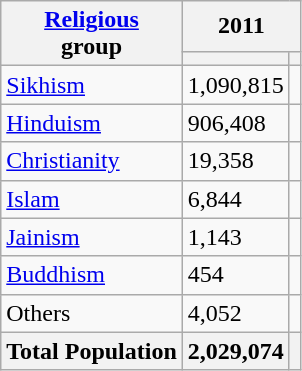<table class="wikitable sortable">
<tr>
<th rowspan="2"><a href='#'>Religious</a><br>group</th>
<th colspan="2">2011</th>
</tr>
<tr>
<th><a href='#'></a></th>
<th></th>
</tr>
<tr>
<td><a href='#'>Sikhism</a> </td>
<td>1,090,815</td>
<td></td>
</tr>
<tr>
<td><a href='#'>Hinduism</a> </td>
<td>906,408</td>
<td></td>
</tr>
<tr>
<td><a href='#'>Christianity</a> </td>
<td>19,358</td>
<td></td>
</tr>
<tr>
<td><a href='#'>Islam</a> </td>
<td>6,844</td>
<td></td>
</tr>
<tr>
<td><a href='#'>Jainism</a> </td>
<td>1,143</td>
<td></td>
</tr>
<tr>
<td><a href='#'>Buddhism</a> </td>
<td>454</td>
<td></td>
</tr>
<tr>
<td>Others</td>
<td>4,052</td>
<td></td>
</tr>
<tr>
<th>Total Population</th>
<th>2,029,074</th>
<th></th>
</tr>
</table>
